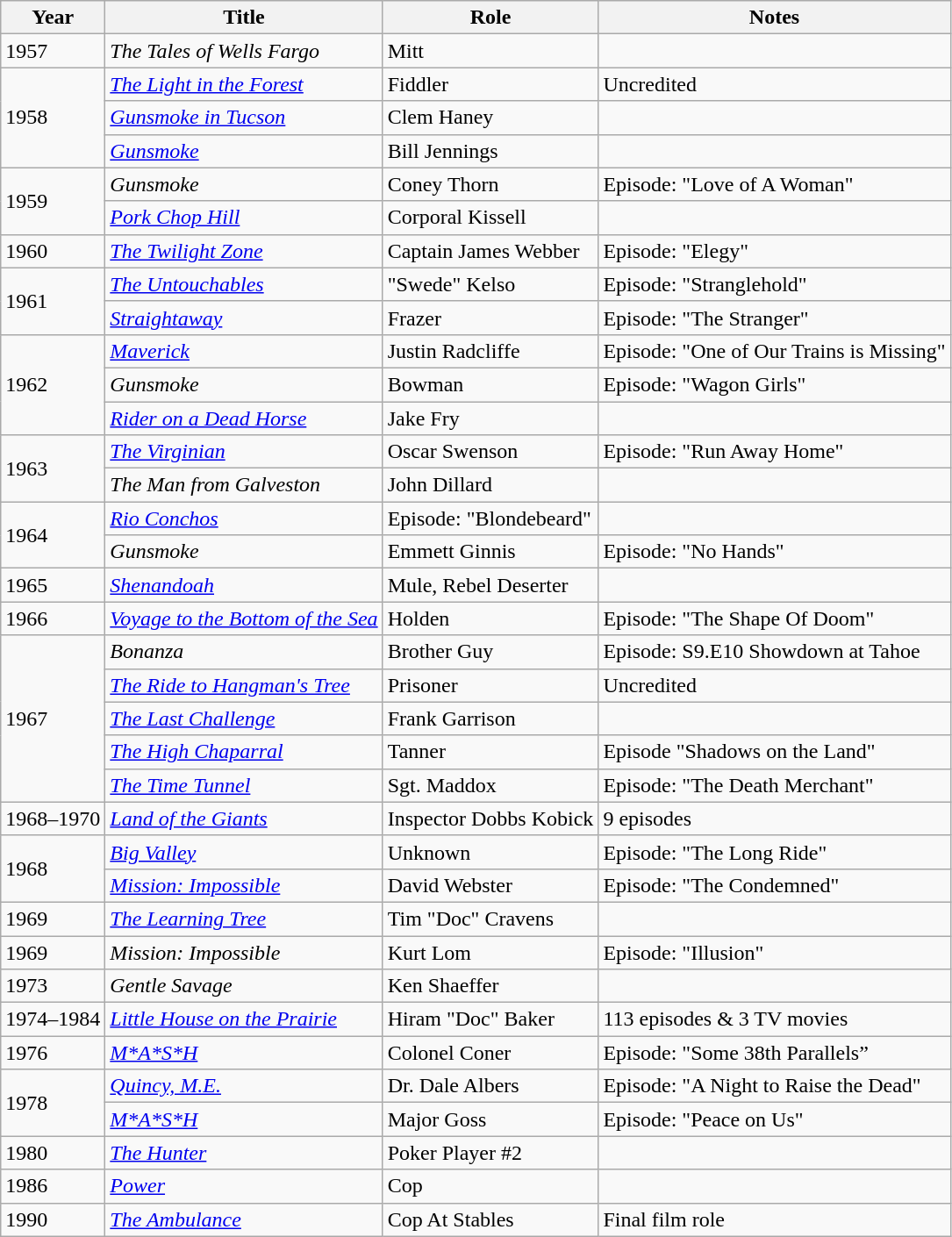<table class="wikitable">
<tr>
<th>Year</th>
<th>Title</th>
<th>Role</th>
<th>Notes</th>
</tr>
<tr>
<td>1957</td>
<td><em>The Tales of Wells Fargo</em></td>
<td>Mitt</td>
<td></td>
</tr>
<tr>
<td rowspan="3">1958</td>
<td><em><a href='#'>The Light in the Forest</a></em></td>
<td>Fiddler</td>
<td>Uncredited</td>
</tr>
<tr>
<td><em><a href='#'>Gunsmoke in Tucson</a></em></td>
<td>Clem Haney</td>
<td></td>
</tr>
<tr>
<td><em><a href='#'>Gunsmoke</a></em></td>
<td>Bill Jennings</td>
<td></td>
</tr>
<tr>
<td rowspan="2">1959</td>
<td><em>Gunsmoke</em></td>
<td>Coney Thorn</td>
<td>Episode: "Love of A Woman"</td>
</tr>
<tr>
<td><em><a href='#'>Pork Chop Hill</a></em></td>
<td>Corporal Kissell</td>
<td></td>
</tr>
<tr>
<td>1960</td>
<td><em><a href='#'>The Twilight Zone</a></em></td>
<td>Captain James Webber</td>
<td>Episode: "Elegy"</td>
</tr>
<tr>
<td rowspan="2">1961</td>
<td><em><a href='#'>The Untouchables</a></em></td>
<td>"Swede" Kelso</td>
<td>Episode: "Stranglehold"</td>
</tr>
<tr>
<td><em><a href='#'>Straightaway</a></em></td>
<td>Frazer</td>
<td>Episode: "The Stranger"</td>
</tr>
<tr>
<td rowspan="3">1962</td>
<td><em><a href='#'>Maverick</a></em></td>
<td>Justin Radcliffe</td>
<td>Episode: "One of Our Trains is Missing"</td>
</tr>
<tr>
<td><em>Gunsmoke</em></td>
<td>Bowman</td>
<td>Episode: "Wagon Girls"</td>
</tr>
<tr>
<td><em><a href='#'>Rider on a Dead Horse</a></em></td>
<td>Jake Fry</td>
<td></td>
</tr>
<tr>
<td rowspan="2">1963</td>
<td><em><a href='#'>The Virginian</a></em></td>
<td>Oscar Swenson</td>
<td>Episode: "Run Away Home"</td>
</tr>
<tr>
<td><em>The Man from Galveston</em></td>
<td>John Dillard</td>
<td></td>
</tr>
<tr>
<td rowspan="2">1964</td>
<td><em><a href='#'>Rio Conchos</a></em></td>
<td>Episode: "Blondebeard"</td>
<td></td>
</tr>
<tr>
<td><em>Gunsmoke</em></td>
<td>Emmett Ginnis</td>
<td>Episode: "No Hands"</td>
</tr>
<tr>
<td>1965</td>
<td><em><a href='#'>Shenandoah</a></em></td>
<td>Mule, Rebel Deserter</td>
<td></td>
</tr>
<tr>
<td>1966</td>
<td><em><a href='#'>Voyage to the Bottom of the Sea</a></em></td>
<td>Holden</td>
<td>Episode: "The Shape Of Doom"</td>
</tr>
<tr>
<td rowspan="5">1967</td>
<td><em>Bonanza</em></td>
<td>Brother Guy</td>
<td>Episode: S9.E10 Showdown at Tahoe</td>
</tr>
<tr>
<td><em><a href='#'>The Ride to Hangman's Tree</a></em></td>
<td>Prisoner</td>
<td>Uncredited</td>
</tr>
<tr>
<td><em><a href='#'>The Last Challenge</a></em></td>
<td>Frank Garrison</td>
<td></td>
</tr>
<tr>
<td><em><a href='#'>The High Chaparral</a></em></td>
<td>Tanner</td>
<td>Episode "Shadows on the Land"</td>
</tr>
<tr>
<td><em><a href='#'>The Time Tunnel</a></em></td>
<td>Sgt. Maddox</td>
<td>Episode: "The Death Merchant"</td>
</tr>
<tr>
<td>1968–1970</td>
<td><em><a href='#'>Land of the Giants</a></em></td>
<td>Inspector Dobbs Kobick</td>
<td>9 episodes</td>
</tr>
<tr>
<td rowspan="2">1968</td>
<td><em><a href='#'>Big Valley</a></em></td>
<td>Unknown</td>
<td>Episode: "The Long Ride"</td>
</tr>
<tr>
<td><em><a href='#'>Mission: Impossible</a></em></td>
<td>David Webster</td>
<td>Episode: "The Condemned"</td>
</tr>
<tr>
<td>1969</td>
<td><em><a href='#'>The Learning Tree</a></em></td>
<td>Tim "Doc" Cravens</td>
<td></td>
</tr>
<tr>
<td>1969</td>
<td><em>Mission: Impossible</em></td>
<td>Kurt Lom</td>
<td>Episode: "Illusion"</td>
</tr>
<tr>
<td>1973</td>
<td><em>Gentle Savage</em></td>
<td>Ken Shaeffer</td>
<td></td>
</tr>
<tr>
<td>1974–1984</td>
<td><em><a href='#'>Little House on the Prairie</a></em></td>
<td>Hiram "Doc" Baker</td>
<td>113 episodes & 3 TV movies</td>
</tr>
<tr>
<td>1976</td>
<td><em><a href='#'>M*A*S*H</a></em></td>
<td>Colonel Coner</td>
<td>Episode: "Some 38th Parallels”</td>
</tr>
<tr>
<td rowspan="2">1978</td>
<td><em><a href='#'>Quincy, M.E.</a></em></td>
<td>Dr. Dale Albers</td>
<td>Episode: "A Night to Raise the Dead"</td>
</tr>
<tr>
<td><em><a href='#'>M*A*S*H</a></em></td>
<td>Major Goss</td>
<td>Episode: "Peace on Us"</td>
</tr>
<tr>
<td>1980</td>
<td><em><a href='#'>The Hunter</a></em></td>
<td>Poker Player #2</td>
<td></td>
</tr>
<tr>
<td>1986</td>
<td><em><a href='#'>Power</a></em></td>
<td>Cop</td>
<td></td>
</tr>
<tr>
<td>1990</td>
<td><em><a href='#'>The Ambulance</a></em></td>
<td>Cop At Stables</td>
<td>Final film role</td>
</tr>
</table>
